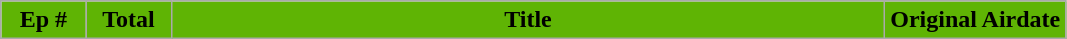<table class="wikitable plainrowheaders">
<tr>
<th style="background:#5FB404; width:8%;"><span>Ep #</span></th>
<th style="background:#5FB404; width:8%;"><span>Total</span></th>
<th style="background:#5FB404;"><span>Title</span></th>
<th style="background:#5FB404; width:17%;"><span>Original Airdate</span><br>





</th>
</tr>
</table>
